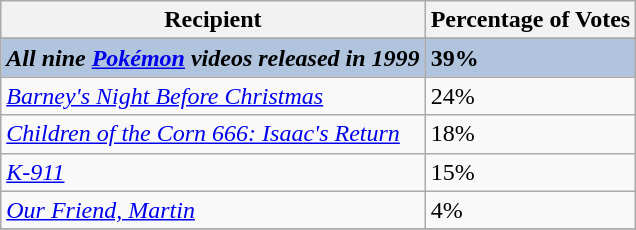<table class="wikitable sortable plainrowheaders" align="centre">
<tr>
<th>Recipient</th>
<th>Percentage of Votes</th>
</tr>
<tr>
</tr>
<tr style="background:#B0C4DE;">
<td><strong><em>All nine <a href='#'>Pokémon</a> videos released in 1999</em></strong></td>
<td><strong>39%</strong></td>
</tr>
<tr>
<td><em><a href='#'>Barney's Night Before Christmas</a></em></td>
<td>24%</td>
</tr>
<tr>
<td><em><a href='#'>Children of the Corn 666: Isaac's Return</a></em></td>
<td>18%</td>
</tr>
<tr>
<td><em><a href='#'>K-911</a></em></td>
<td>15%</td>
</tr>
<tr>
<td><em><a href='#'>Our Friend, Martin</a></em></td>
<td>4%</td>
</tr>
<tr>
</tr>
</table>
